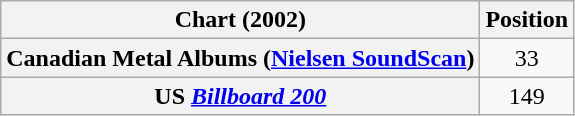<table class="wikitable plainrowheaders" style="text-align:center">
<tr>
<th scope="col">Chart (2002)</th>
<th scope="col">Position</th>
</tr>
<tr>
<th scope="row">Canadian Metal Albums (<a href='#'>Nielsen SoundScan</a>)</th>
<td>33</td>
</tr>
<tr>
<th scope="row">US <em><a href='#'>Billboard 200</a></em></th>
<td>149</td>
</tr>
</table>
